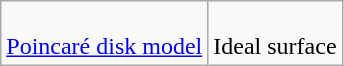<table class=wikitable>
<tr>
<td><br><a href='#'>Poincaré disk model</a></td>
<td><br>Ideal surface</td>
</tr>
</table>
